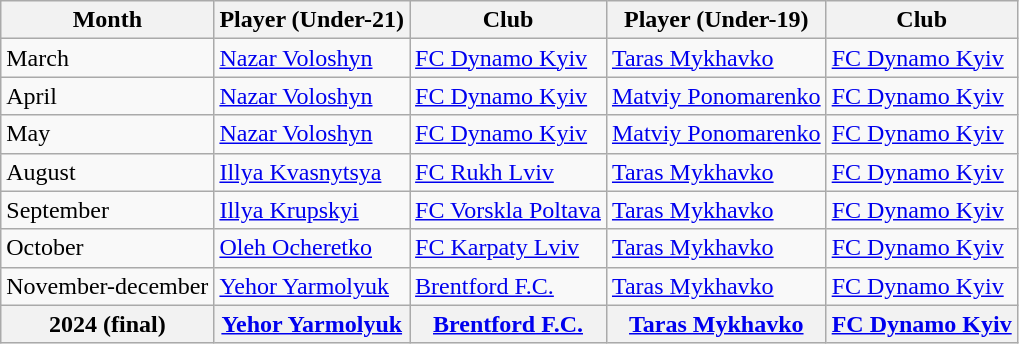<table class="wikitable">
<tr>
<th>Month</th>
<th>Player (Under-21)</th>
<th>Club</th>
<th>Player (Under-19)</th>
<th>Club</th>
</tr>
<tr>
<td>March</td>
<td><a href='#'>Nazar Voloshyn</a></td>
<td><a href='#'>FC Dynamo Kyiv</a></td>
<td><a href='#'>Taras Mykhavko</a></td>
<td><a href='#'>FC Dynamo Kyiv</a></td>
</tr>
<tr>
<td>April</td>
<td><a href='#'>Nazar Voloshyn</a></td>
<td><a href='#'>FC Dynamo Kyiv</a></td>
<td><a href='#'>Matviy Ponomarenko</a></td>
<td><a href='#'>FC Dynamo Kyiv</a></td>
</tr>
<tr>
<td>May</td>
<td><a href='#'>Nazar Voloshyn</a></td>
<td><a href='#'>FC Dynamo Kyiv</a></td>
<td><a href='#'>Matviy Ponomarenko</a></td>
<td><a href='#'>FC Dynamo Kyiv</a></td>
</tr>
<tr>
<td>August</td>
<td><a href='#'>Illya Kvasnytsya</a></td>
<td><a href='#'>FC Rukh Lviv</a></td>
<td><a href='#'>Taras Mykhavko</a></td>
<td><a href='#'>FC Dynamo Kyiv</a></td>
</tr>
<tr>
<td>September</td>
<td><a href='#'>Illya Krupskyi</a></td>
<td><a href='#'>FC Vorskla Poltava</a></td>
<td><a href='#'>Taras Mykhavko</a></td>
<td><a href='#'>FC Dynamo Kyiv</a></td>
</tr>
<tr>
<td>October</td>
<td><a href='#'>Oleh Ocheretko</a></td>
<td><a href='#'>FC Karpaty Lviv</a></td>
<td><a href='#'>Taras Mykhavko</a></td>
<td><a href='#'>FC Dynamo Kyiv</a></td>
</tr>
<tr>
<td>November-december</td>
<td><a href='#'>Yehor Yarmolyuk</a></td>
<td><a href='#'>Brentford F.C.</a></td>
<td><a href='#'>Taras Mykhavko</a></td>
<td><a href='#'>FC Dynamo Kyiv</a></td>
</tr>
<tr>
<th>2024 (final)</th>
<th><a href='#'>Yehor Yarmolyuk</a></th>
<th><a href='#'>Brentford F.C.</a></th>
<th><a href='#'>Taras Mykhavko</a></th>
<th><a href='#'>FC Dynamo Kyiv</a></th>
</tr>
</table>
